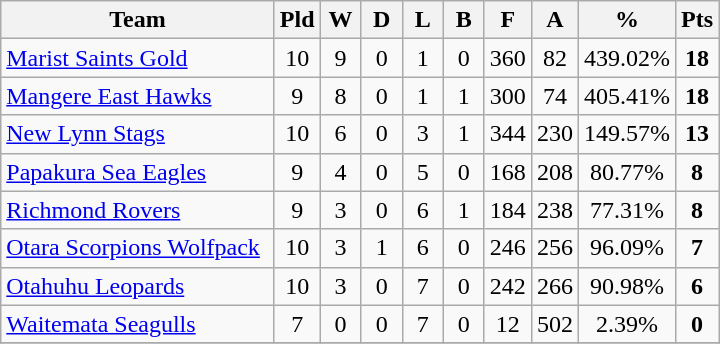<table class="wikitable" style="text-align:center;">
<tr>
<th width=175>Team</th>
<th width=20 abbr="Played">Pld</th>
<th width=20 abbr="Won">W</th>
<th width=20 abbr="Drawn">D</th>
<th width=20 abbr="Lost">L</th>
<th width=20 abbr="Bye">B</th>
<th width=20 abbr="For">F</th>
<th width=20 abbr="Against">A</th>
<th width=20 abbr="Percentage">%</th>
<th width=20 abbr="Points">Pts</th>
</tr>
<tr>
<td style="text-align:left;"><a href='#'>Marist Saints Gold</a></td>
<td>10</td>
<td>9</td>
<td>0</td>
<td>1</td>
<td>0</td>
<td>360</td>
<td>82</td>
<td>439.02%</td>
<td><strong>18</strong></td>
</tr>
<tr>
<td style="text-align:left;"><a href='#'>Mangere East Hawks</a></td>
<td>9</td>
<td>8</td>
<td>0</td>
<td>1</td>
<td>1</td>
<td>300</td>
<td>74</td>
<td>405.41%</td>
<td><strong>18</strong></td>
</tr>
<tr>
<td style="text-align:left;"><a href='#'>New Lynn Stags</a></td>
<td>10</td>
<td>6</td>
<td>0</td>
<td>3</td>
<td>1</td>
<td>344</td>
<td>230</td>
<td>149.57%</td>
<td><strong>13</strong></td>
</tr>
<tr>
<td style="text-align:left;"><a href='#'>Papakura Sea Eagles</a></td>
<td>9</td>
<td>4</td>
<td>0</td>
<td>5</td>
<td>0</td>
<td>168</td>
<td>208</td>
<td>80.77%</td>
<td><strong>8</strong></td>
</tr>
<tr>
<td style="text-align:left;"><a href='#'>Richmond Rovers</a></td>
<td>9</td>
<td>3</td>
<td>0</td>
<td>6</td>
<td>1</td>
<td>184</td>
<td>238</td>
<td>77.31%</td>
<td><strong>8</strong></td>
</tr>
<tr>
<td style="text-align:left;"><a href='#'>Otara Scorpions Wolfpack</a></td>
<td>10</td>
<td>3</td>
<td>1</td>
<td>6</td>
<td>0</td>
<td>246</td>
<td>256</td>
<td>96.09%</td>
<td><strong>7</strong></td>
</tr>
<tr>
<td style="text-align:left;"><a href='#'>Otahuhu Leopards</a></td>
<td>10</td>
<td>3</td>
<td>0</td>
<td>7</td>
<td>0</td>
<td>242</td>
<td>266</td>
<td>90.98%</td>
<td><strong>6</strong></td>
</tr>
<tr>
<td style="text-align:left;"><a href='#'>Waitemata Seagulls</a></td>
<td>7</td>
<td>0</td>
<td>0</td>
<td>7</td>
<td>0</td>
<td>12</td>
<td>502</td>
<td>2.39%</td>
<td><strong>0</strong></td>
</tr>
<tr>
</tr>
</table>
